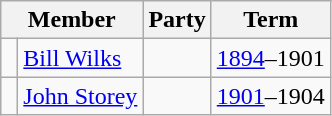<table class="wikitable">
<tr>
<th colspan="2"><strong>Member</strong></th>
<th><strong>Party</strong></th>
<th><strong>Term</strong></th>
</tr>
<tr>
<td> </td>
<td><a href='#'>Bill Wilks</a></td>
<td></td>
<td><a href='#'>1894</a>–1901</td>
</tr>
<tr>
<td> </td>
<td><a href='#'>John Storey</a></td>
<td></td>
<td><a href='#'>1901</a>–1904</td>
</tr>
</table>
